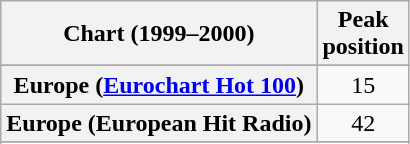<table class="wikitable sortable plainrowheaders" style="text-align:center">
<tr>
<th>Chart (1999–2000)</th>
<th>Peak<br>position</th>
</tr>
<tr>
</tr>
<tr>
</tr>
<tr>
<th scope="row">Europe (<a href='#'>Eurochart Hot 100</a>)</th>
<td>15</td>
</tr>
<tr>
<th scope="row">Europe (European Hit Radio)</th>
<td>42</td>
</tr>
<tr>
</tr>
<tr>
</tr>
<tr>
</tr>
<tr>
</tr>
<tr>
</tr>
<tr>
</tr>
<tr>
</tr>
<tr>
</tr>
<tr>
</tr>
<tr>
</tr>
<tr>
</tr>
</table>
